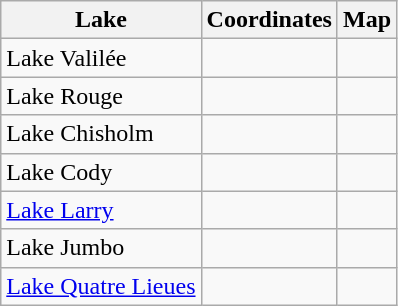<table class="wikitable sortable">
<tr>
<th>Lake</th>
<th>Coordinates</th>
<th>Map</th>
</tr>
<tr>
<td> Lake Valilée</td>
<td></td>
<td></td>
</tr>
<tr>
<td> Lake Rouge</td>
<td></td>
<td></td>
</tr>
<tr>
<td> Lake Chisholm</td>
<td></td>
<td></td>
</tr>
<tr>
<td> Lake Cody</td>
<td></td>
<td></td>
</tr>
<tr>
<td><a href='#'>Lake Larry</a></td>
<td></td>
<td></td>
</tr>
<tr>
<td> Lake Jumbo</td>
<td></td>
<td></td>
</tr>
<tr>
<td><a href='#'>Lake Quatre Lieues</a></td>
<td></td>
<td></td>
</tr>
</table>
